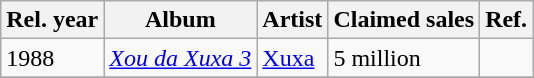<table class="wikitable">
<tr>
<th>Rel. year</th>
<th>Album</th>
<th>Artist</th>
<th>Claimed sales</th>
<th>Ref.</th>
</tr>
<tr>
<td>1988</td>
<td><em><a href='#'>Xou da Xuxa 3</a></em></td>
<td><a href='#'>Xuxa</a></td>
<td>5 million</td>
<td></td>
</tr>
<tr>
</tr>
</table>
